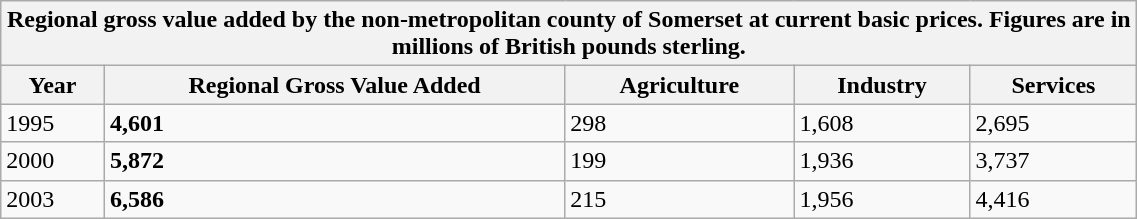<table class="wikitable" id="toc" style="margin-left:2em; width:60%;" cellspacing="3">
<tr>
<th colspan="5"><strong>Regional gross value added by the non-metropolitan county of Somerset at current basic prices. Figures are in millions of British pounds sterling.</strong></th>
</tr>
<tr>
<th>Year</th>
<th>Regional Gross Value Added</th>
<th>Agriculture</th>
<th>Industry</th>
<th>Services</th>
</tr>
<tr>
<td>1995</td>
<td><strong>4,601</strong></td>
<td>298</td>
<td>1,608</td>
<td>2,695</td>
</tr>
<tr>
<td>2000</td>
<td><strong>5,872</strong></td>
<td>199</td>
<td>1,936</td>
<td>3,737</td>
</tr>
<tr>
<td>2003</td>
<td><strong>6,586</strong></td>
<td>215</td>
<td>1,956</td>
<td>4,416</td>
</tr>
</table>
